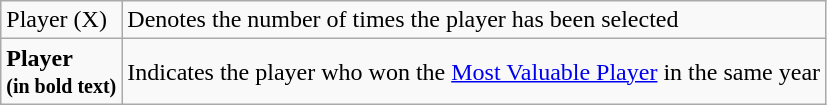<table class="wikitable">
<tr>
<td>Player (X)</td>
<td>Denotes the number of times the player has been selected</td>
</tr>
<tr>
<td><strong>Player<br><small>(in bold text)</small></strong></td>
<td>Indicates the player who won the <a href='#'>Most Valuable Player</a> in the same year</td>
</tr>
</table>
